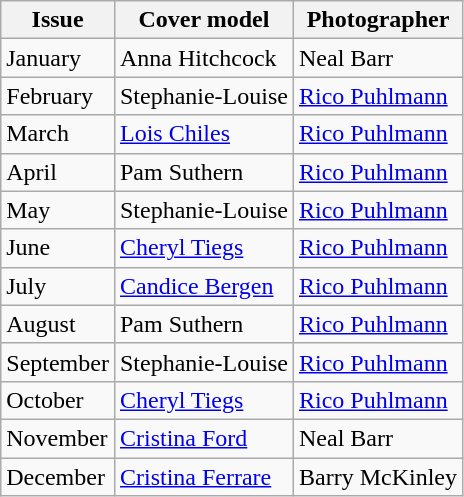<table class="sortable wikitable">
<tr>
<th>Issue</th>
<th>Cover model</th>
<th>Photographer</th>
</tr>
<tr>
<td>January</td>
<td>Anna Hitchcock</td>
<td>Neal Barr</td>
</tr>
<tr>
<td>February</td>
<td>Stephanie-Louise</td>
<td><a href='#'>Rico Puhlmann</a></td>
</tr>
<tr>
<td>March</td>
<td><a href='#'>Lois Chiles</a></td>
<td><a href='#'>Rico Puhlmann</a></td>
</tr>
<tr>
<td>April</td>
<td>Pam Suthern</td>
<td><a href='#'>Rico Puhlmann</a></td>
</tr>
<tr>
<td>May</td>
<td>Stephanie-Louise</td>
<td><a href='#'>Rico Puhlmann</a></td>
</tr>
<tr>
<td>June</td>
<td><a href='#'>Cheryl Tiegs</a></td>
<td><a href='#'>Rico Puhlmann</a></td>
</tr>
<tr>
<td>July</td>
<td><a href='#'>Candice Bergen</a></td>
<td><a href='#'>Rico Puhlmann</a></td>
</tr>
<tr>
<td>August</td>
<td>Pam Suthern</td>
<td><a href='#'>Rico Puhlmann</a></td>
</tr>
<tr>
<td>September</td>
<td>Stephanie-Louise</td>
<td><a href='#'>Rico Puhlmann</a></td>
</tr>
<tr>
<td>October</td>
<td><a href='#'>Cheryl Tiegs</a></td>
<td><a href='#'>Rico Puhlmann</a></td>
</tr>
<tr>
<td>November</td>
<td><a href='#'>Cristina Ford</a></td>
<td>Neal Barr</td>
</tr>
<tr>
<td>December</td>
<td><a href='#'>Cristina Ferrare</a></td>
<td>Barry McKinley</td>
</tr>
</table>
